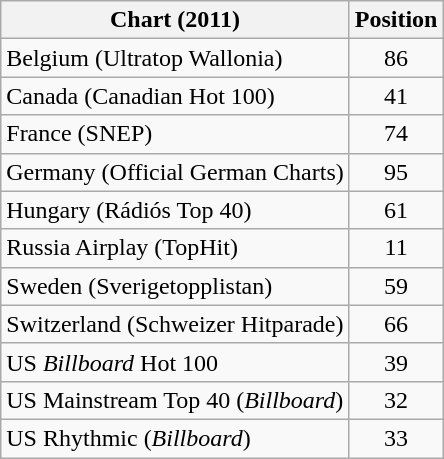<table class="wikitable sortable">
<tr>
<th>Chart (2011)</th>
<th>Position</th>
</tr>
<tr>
<td>Belgium (Ultratop Wallonia)</td>
<td style="text-align:center;">86</td>
</tr>
<tr>
<td>Canada (Canadian Hot 100)</td>
<td style="text-align:center;">41</td>
</tr>
<tr>
<td>France (SNEP)</td>
<td style="text-align:center;">74</td>
</tr>
<tr>
<td>Germany (Official German Charts)</td>
<td style="text-align:center;">95</td>
</tr>
<tr>
<td>Hungary (Rádiós Top 40)</td>
<td align="center">61</td>
</tr>
<tr>
<td>Russia Airplay (TopHit)</td>
<td style="text-align:center;">11</td>
</tr>
<tr>
<td>Sweden (Sverigetopplistan)</td>
<td style="text-align:center;">59</td>
</tr>
<tr>
<td>Switzerland (Schweizer Hitparade)</td>
<td style="text-align:center;">66</td>
</tr>
<tr>
<td>US <em>Billboard</em> Hot 100</td>
<td style="text-align:center;">39</td>
</tr>
<tr>
<td>US Mainstream Top 40 (<em>Billboard</em>)</td>
<td style="text-align:center;">32</td>
</tr>
<tr>
<td>US Rhythmic (<em>Billboard</em>)</td>
<td style="text-align:center;">33</td>
</tr>
</table>
